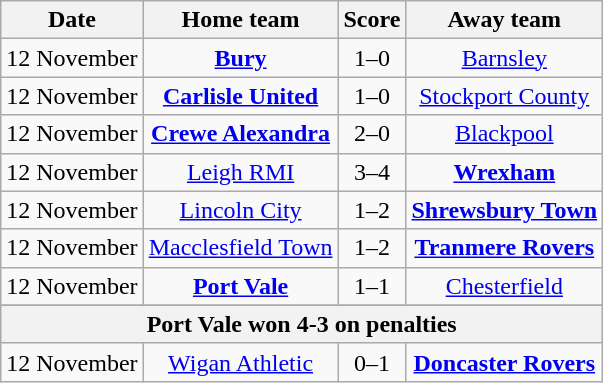<table class="wikitable" style="text-align: center">
<tr>
<th>Date</th>
<th>Home team</th>
<th>Score</th>
<th>Away team</th>
</tr>
<tr>
<td>12 November</td>
<td><strong><a href='#'>Bury</a></strong></td>
<td>1–0</td>
<td><a href='#'>Barnsley</a></td>
</tr>
<tr>
<td>12 November</td>
<td><strong><a href='#'>Carlisle United</a></strong></td>
<td>1–0</td>
<td><a href='#'>Stockport County</a></td>
</tr>
<tr>
<td>12 November</td>
<td><strong><a href='#'>Crewe Alexandra</a></strong></td>
<td>2–0</td>
<td><a href='#'>Blackpool</a></td>
</tr>
<tr>
<td>12 November</td>
<td><a href='#'>Leigh RMI</a></td>
<td>3–4</td>
<td><strong><a href='#'>Wrexham</a></strong></td>
</tr>
<tr>
<td>12 November</td>
<td><a href='#'>Lincoln City</a></td>
<td>1–2</td>
<td><strong><a href='#'>Shrewsbury Town</a></strong></td>
</tr>
<tr>
<td>12 November</td>
<td><a href='#'>Macclesfield Town</a></td>
<td>1–2</td>
<td><strong><a href='#'>Tranmere Rovers</a></strong></td>
</tr>
<tr>
<td>12 November</td>
<td><strong><a href='#'>Port Vale</a></strong></td>
<td>1–1</td>
<td><a href='#'>Chesterfield</a></td>
</tr>
<tr>
</tr>
<tr>
<th colspan="5">Port Vale won 4-3 on penalties</th>
</tr>
<tr>
<td>12 November</td>
<td><a href='#'>Wigan Athletic</a></td>
<td>0–1</td>
<td><strong><a href='#'>Doncaster Rovers</a></strong></td>
</tr>
</table>
